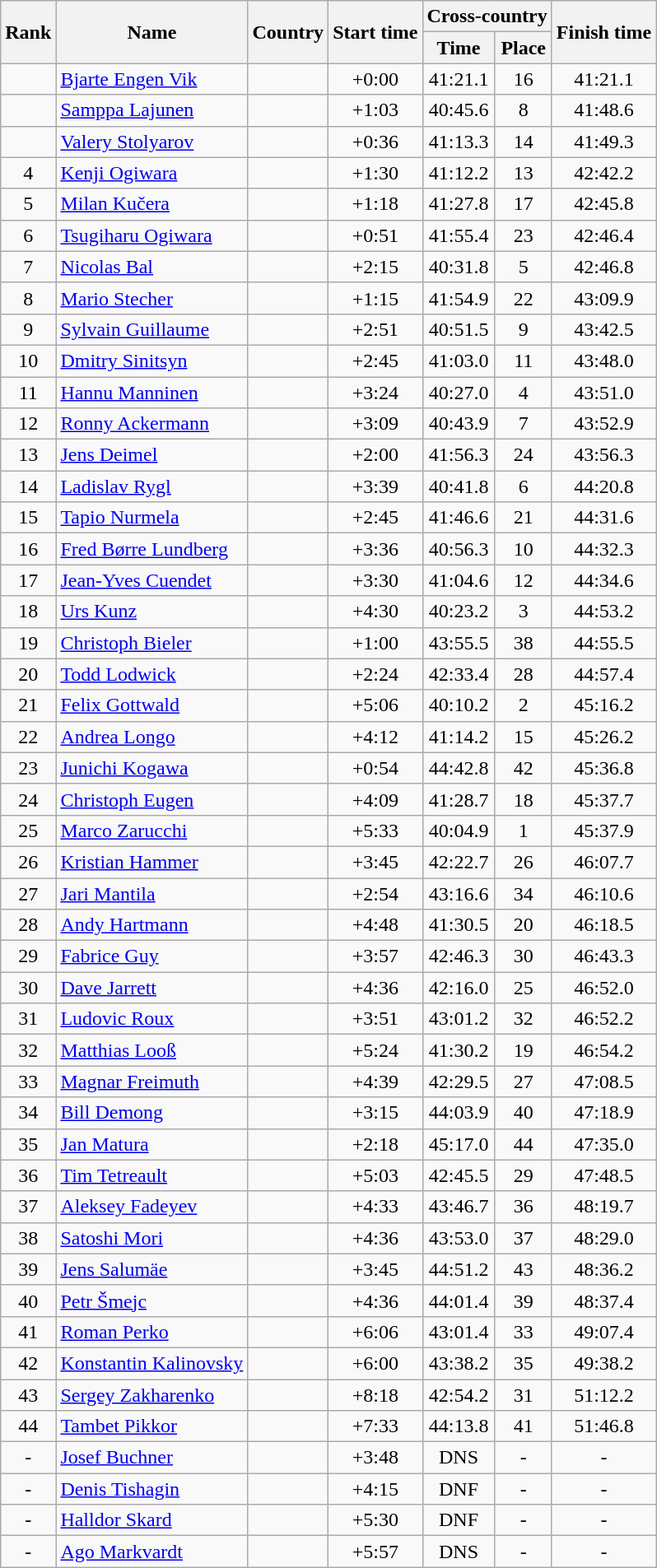<table class="wikitable sortable" style="text-align:center">
<tr>
<th rowspan=2>Rank</th>
<th rowspan=2>Name</th>
<th rowspan=2>Country</th>
<th rowspan=2>Start time</th>
<th colspan=2>Cross-country</th>
<th rowspan=2>Finish time</th>
</tr>
<tr>
<th>Time</th>
<th>Place</th>
</tr>
<tr>
<td></td>
<td align=left><a href='#'>Bjarte Engen Vik</a></td>
<td align=left></td>
<td>+0:00</td>
<td>41:21.1</td>
<td>16</td>
<td>41:21.1</td>
</tr>
<tr>
<td></td>
<td align=left><a href='#'>Samppa Lajunen</a></td>
<td align=left></td>
<td>+1:03</td>
<td>40:45.6</td>
<td>8</td>
<td>41:48.6</td>
</tr>
<tr>
<td></td>
<td align=left><a href='#'>Valery Stolyarov</a></td>
<td align=left></td>
<td>+0:36</td>
<td>41:13.3</td>
<td>14</td>
<td>41:49.3</td>
</tr>
<tr>
<td>4</td>
<td align=left><a href='#'>Kenji Ogiwara</a></td>
<td align=left></td>
<td>+1:30</td>
<td>41:12.2</td>
<td>13</td>
<td>42:42.2</td>
</tr>
<tr>
<td>5</td>
<td align=left><a href='#'>Milan Kučera</a></td>
<td align=left></td>
<td>+1:18</td>
<td>41:27.8</td>
<td>17</td>
<td>42:45.8</td>
</tr>
<tr>
<td>6</td>
<td align=left><a href='#'>Tsugiharu Ogiwara</a></td>
<td align=left></td>
<td>+0:51</td>
<td>41:55.4</td>
<td>23</td>
<td>42:46.4</td>
</tr>
<tr>
<td>7</td>
<td align=left><a href='#'>Nicolas Bal</a></td>
<td align=left></td>
<td>+2:15</td>
<td>40:31.8</td>
<td>5</td>
<td>42:46.8</td>
</tr>
<tr>
<td>8</td>
<td align=left><a href='#'>Mario Stecher</a></td>
<td align=left></td>
<td>+1:15</td>
<td>41:54.9</td>
<td>22</td>
<td>43:09.9</td>
</tr>
<tr>
<td>9</td>
<td align=left><a href='#'>Sylvain Guillaume</a></td>
<td align=left></td>
<td>+2:51</td>
<td>40:51.5</td>
<td>9</td>
<td>43:42.5</td>
</tr>
<tr>
<td>10</td>
<td align=left><a href='#'>Dmitry Sinitsyn</a></td>
<td align=left></td>
<td>+2:45</td>
<td>41:03.0</td>
<td>11</td>
<td>43:48.0</td>
</tr>
<tr>
<td>11</td>
<td align=left><a href='#'>Hannu Manninen</a></td>
<td align=left></td>
<td>+3:24</td>
<td>40:27.0</td>
<td>4</td>
<td>43:51.0</td>
</tr>
<tr>
<td>12</td>
<td align=left><a href='#'>Ronny Ackermann</a></td>
<td align=left></td>
<td>+3:09</td>
<td>40:43.9</td>
<td>7</td>
<td>43:52.9</td>
</tr>
<tr>
<td>13</td>
<td align=left><a href='#'>Jens Deimel</a></td>
<td align=left></td>
<td>+2:00</td>
<td>41:56.3</td>
<td>24</td>
<td>43:56.3</td>
</tr>
<tr>
<td>14</td>
<td align=left><a href='#'>Ladislav Rygl</a></td>
<td align=left></td>
<td>+3:39</td>
<td>40:41.8</td>
<td>6</td>
<td>44:20.8</td>
</tr>
<tr>
<td>15</td>
<td align=left><a href='#'>Tapio Nurmela</a></td>
<td align=left></td>
<td>+2:45</td>
<td>41:46.6</td>
<td>21</td>
<td>44:31.6</td>
</tr>
<tr>
<td>16</td>
<td align=left><a href='#'>Fred Børre Lundberg</a></td>
<td align=left></td>
<td>+3:36</td>
<td>40:56.3</td>
<td>10</td>
<td>44:32.3</td>
</tr>
<tr>
<td>17</td>
<td align=left><a href='#'>Jean-Yves Cuendet</a></td>
<td align=left></td>
<td>+3:30</td>
<td>41:04.6</td>
<td>12</td>
<td>44:34.6</td>
</tr>
<tr>
<td>18</td>
<td align=left><a href='#'>Urs Kunz</a></td>
<td align=left></td>
<td>+4:30</td>
<td>40:23.2</td>
<td>3</td>
<td>44:53.2</td>
</tr>
<tr>
<td>19</td>
<td align=left><a href='#'>Christoph Bieler</a></td>
<td align=left></td>
<td>+1:00</td>
<td>43:55.5</td>
<td>38</td>
<td>44:55.5</td>
</tr>
<tr>
<td>20</td>
<td align=left><a href='#'>Todd Lodwick</a></td>
<td align=left></td>
<td>+2:24</td>
<td>42:33.4</td>
<td>28</td>
<td>44:57.4</td>
</tr>
<tr>
<td>21</td>
<td align=left><a href='#'>Felix Gottwald</a></td>
<td align=left></td>
<td>+5:06</td>
<td>40:10.2</td>
<td>2</td>
<td>45:16.2</td>
</tr>
<tr>
<td>22</td>
<td align=left><a href='#'>Andrea Longo</a></td>
<td align=left></td>
<td>+4:12</td>
<td>41:14.2</td>
<td>15</td>
<td>45:26.2</td>
</tr>
<tr>
<td>23</td>
<td align=left><a href='#'>Junichi Kogawa</a></td>
<td align=left></td>
<td>+0:54</td>
<td>44:42.8</td>
<td>42</td>
<td>45:36.8</td>
</tr>
<tr>
<td>24</td>
<td align=left><a href='#'>Christoph Eugen</a></td>
<td align=left></td>
<td>+4:09</td>
<td>41:28.7</td>
<td>18</td>
<td>45:37.7</td>
</tr>
<tr>
<td>25</td>
<td align=left><a href='#'>Marco Zarucchi</a></td>
<td align=left></td>
<td>+5:33</td>
<td>40:04.9</td>
<td>1</td>
<td>45:37.9</td>
</tr>
<tr>
<td>26</td>
<td align=left><a href='#'>Kristian Hammer</a></td>
<td align=left></td>
<td>+3:45</td>
<td>42:22.7</td>
<td>26</td>
<td>46:07.7</td>
</tr>
<tr>
<td>27</td>
<td align=left><a href='#'>Jari Mantila</a></td>
<td align=left></td>
<td>+2:54</td>
<td>43:16.6</td>
<td>34</td>
<td>46:10.6</td>
</tr>
<tr>
<td>28</td>
<td align=left><a href='#'>Andy Hartmann</a></td>
<td align=left></td>
<td>+4:48</td>
<td>41:30.5</td>
<td>20</td>
<td>46:18.5</td>
</tr>
<tr>
<td>29</td>
<td align=left><a href='#'>Fabrice Guy</a></td>
<td align=left></td>
<td>+3:57</td>
<td>42:46.3</td>
<td>30</td>
<td>46:43.3</td>
</tr>
<tr>
<td>30</td>
<td align=left><a href='#'>Dave Jarrett</a></td>
<td align=left></td>
<td>+4:36</td>
<td>42:16.0</td>
<td>25</td>
<td>46:52.0</td>
</tr>
<tr>
<td>31</td>
<td align=left><a href='#'>Ludovic Roux</a></td>
<td align=left></td>
<td>+3:51</td>
<td>43:01.2</td>
<td>32</td>
<td>46:52.2</td>
</tr>
<tr>
<td>32</td>
<td align=left><a href='#'>Matthias Looß</a></td>
<td align=left></td>
<td>+5:24</td>
<td>41:30.2</td>
<td>19</td>
<td>46:54.2</td>
</tr>
<tr>
<td>33</td>
<td align=left><a href='#'>Magnar Freimuth</a></td>
<td align=left></td>
<td>+4:39</td>
<td>42:29.5</td>
<td>27</td>
<td>47:08.5</td>
</tr>
<tr>
<td>34</td>
<td align=left><a href='#'>Bill Demong</a></td>
<td align=left></td>
<td>+3:15</td>
<td>44:03.9</td>
<td>40</td>
<td>47:18.9</td>
</tr>
<tr>
<td>35</td>
<td align=left><a href='#'>Jan Matura</a></td>
<td align=left></td>
<td>+2:18</td>
<td>45:17.0</td>
<td>44</td>
<td>47:35.0</td>
</tr>
<tr>
<td>36</td>
<td align=left><a href='#'>Tim Tetreault</a></td>
<td align=left></td>
<td>+5:03</td>
<td>42:45.5</td>
<td>29</td>
<td>47:48.5</td>
</tr>
<tr>
<td>37</td>
<td align=left><a href='#'>Aleksey Fadeyev</a></td>
<td align=left></td>
<td>+4:33</td>
<td>43:46.7</td>
<td>36</td>
<td>48:19.7</td>
</tr>
<tr>
<td>38</td>
<td align=left><a href='#'>Satoshi Mori</a></td>
<td align=left></td>
<td>+4:36</td>
<td>43:53.0</td>
<td>37</td>
<td>48:29.0</td>
</tr>
<tr>
<td>39</td>
<td align=left><a href='#'>Jens Salumäe</a></td>
<td align=left></td>
<td>+3:45</td>
<td>44:51.2</td>
<td>43</td>
<td>48:36.2</td>
</tr>
<tr>
<td>40</td>
<td align=left><a href='#'>Petr Šmejc</a></td>
<td align=left></td>
<td>+4:36</td>
<td>44:01.4</td>
<td>39</td>
<td>48:37.4</td>
</tr>
<tr>
<td>41</td>
<td align=left><a href='#'>Roman Perko</a></td>
<td align=left></td>
<td>+6:06</td>
<td>43:01.4</td>
<td>33</td>
<td>49:07.4</td>
</tr>
<tr>
<td>42</td>
<td align=left><a href='#'>Konstantin Kalinovsky</a></td>
<td align=left></td>
<td>+6:00</td>
<td>43:38.2</td>
<td>35</td>
<td>49:38.2</td>
</tr>
<tr>
<td>43</td>
<td align=left><a href='#'>Sergey Zakharenko</a></td>
<td align=left></td>
<td>+8:18</td>
<td>42:54.2</td>
<td>31</td>
<td>51:12.2</td>
</tr>
<tr>
<td>44</td>
<td align=left><a href='#'>Tambet Pikkor</a></td>
<td align=left></td>
<td>+7:33</td>
<td>44:13.8</td>
<td>41</td>
<td>51:46.8</td>
</tr>
<tr>
<td>-</td>
<td align=left><a href='#'>Josef Buchner</a></td>
<td align=left></td>
<td>+3:48</td>
<td>DNS</td>
<td>-</td>
<td>-</td>
</tr>
<tr>
<td>-</td>
<td align=left><a href='#'>Denis Tishagin</a></td>
<td align=left></td>
<td>+4:15</td>
<td>DNF</td>
<td>-</td>
<td>-</td>
</tr>
<tr>
<td>-</td>
<td align=left><a href='#'>Halldor Skard</a></td>
<td align=left></td>
<td>+5:30</td>
<td>DNF</td>
<td>-</td>
<td>-</td>
</tr>
<tr>
<td>-</td>
<td align=left><a href='#'>Ago Markvardt</a></td>
<td align=left></td>
<td>+5:57</td>
<td>DNS</td>
<td>-</td>
<td>-</td>
</tr>
</table>
